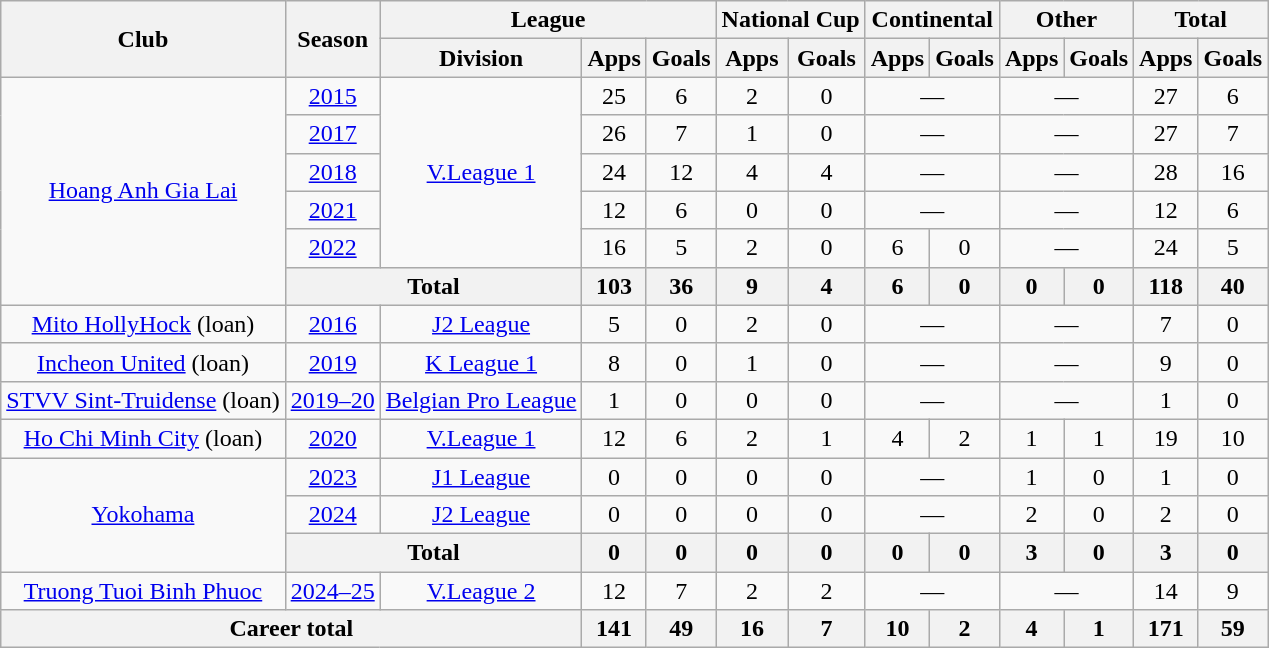<table class="wikitable" style="text-align: center;">
<tr>
<th rowspan=2>Club</th>
<th rowspan=2>Season</th>
<th colspan=3>League</th>
<th colspan=2>National Cup</th>
<th colspan=2>Continental</th>
<th colspan=2>Other</th>
<th colspan=2>Total</th>
</tr>
<tr>
<th>Division</th>
<th>Apps</th>
<th>Goals</th>
<th>Apps</th>
<th>Goals</th>
<th>Apps</th>
<th>Goals</th>
<th>Apps</th>
<th>Goals</th>
<th>Apps</th>
<th>Goals</th>
</tr>
<tr>
<td rowspan=6><a href='#'>Hoang Anh Gia Lai</a></td>
<td><a href='#'>2015</a></td>
<td rowspan=5><a href='#'>V.League 1</a></td>
<td>25</td>
<td>6</td>
<td>2</td>
<td>0</td>
<td colspan=2>—</td>
<td colspan=2>—</td>
<td>27</td>
<td>6</td>
</tr>
<tr>
<td><a href='#'>2017</a></td>
<td>26</td>
<td>7</td>
<td>1</td>
<td>0</td>
<td colspan=2>—</td>
<td colspan=2>—</td>
<td>27</td>
<td>7</td>
</tr>
<tr>
<td><a href='#'>2018</a></td>
<td>24</td>
<td>12</td>
<td>4</td>
<td>4</td>
<td colspan=2>—</td>
<td colspan=2>—</td>
<td>28</td>
<td>16</td>
</tr>
<tr>
<td><a href='#'>2021</a></td>
<td>12</td>
<td>6</td>
<td>0</td>
<td>0</td>
<td colspan=2>—</td>
<td colspan=2>—</td>
<td>12</td>
<td>6</td>
</tr>
<tr>
<td><a href='#'>2022</a></td>
<td>16</td>
<td>5</td>
<td>2</td>
<td>0</td>
<td>6</td>
<td>0</td>
<td colspan=2>—</td>
<td>24</td>
<td>5</td>
</tr>
<tr>
<th colspan=2>Total</th>
<th>103</th>
<th>36</th>
<th>9</th>
<th>4</th>
<th>6</th>
<th>0</th>
<th>0</th>
<th>0</th>
<th>118</th>
<th>40</th>
</tr>
<tr>
<td><a href='#'>Mito HollyHock</a> (loan)</td>
<td><a href='#'>2016</a></td>
<td><a href='#'>J2 League</a></td>
<td>5</td>
<td>0</td>
<td>2</td>
<td>0</td>
<td colspan=2>—</td>
<td colspan=2>—</td>
<td>7</td>
<td>0</td>
</tr>
<tr>
<td><a href='#'>Incheon United</a> (loan)</td>
<td><a href='#'>2019</a></td>
<td><a href='#'>K League 1</a></td>
<td>8</td>
<td>0</td>
<td>1</td>
<td>0</td>
<td colspan=2>—</td>
<td colspan=2>—</td>
<td>9</td>
<td>0</td>
</tr>
<tr>
<td><a href='#'>STVV Sint-Truidense</a> (loan)</td>
<td><a href='#'>2019–20</a></td>
<td><a href='#'>Belgian Pro League</a></td>
<td>1</td>
<td>0</td>
<td>0</td>
<td>0</td>
<td colspan=2>—</td>
<td colspan=2>—</td>
<td>1</td>
<td>0</td>
</tr>
<tr>
<td><a href='#'>Ho Chi Minh City</a> (loan)</td>
<td><a href='#'>2020</a></td>
<td><a href='#'>V.League 1</a></td>
<td>12</td>
<td>6</td>
<td>2</td>
<td>1</td>
<td>4</td>
<td>2</td>
<td>1</td>
<td>1</td>
<td>19</td>
<td>10</td>
</tr>
<tr>
<td rowspan=3><a href='#'>Yokohama</a></td>
<td><a href='#'>2023</a></td>
<td><a href='#'>J1 League</a></td>
<td>0</td>
<td>0</td>
<td>0</td>
<td>0</td>
<td colspan=2>—</td>
<td>1</td>
<td>0</td>
<td>1</td>
<td>0</td>
</tr>
<tr>
<td><a href='#'>2024</a></td>
<td><a href='#'>J2 League</a></td>
<td>0</td>
<td>0</td>
<td>0</td>
<td>0</td>
<td colspan=2>—</td>
<td>2</td>
<td>0</td>
<td>2</td>
<td>0</td>
</tr>
<tr>
<th colspan=2>Total</th>
<th>0</th>
<th>0</th>
<th>0</th>
<th>0</th>
<th>0</th>
<th>0</th>
<th>3</th>
<th>0</th>
<th>3</th>
<th>0</th>
</tr>
<tr>
<td><a href='#'>Truong Tuoi Binh Phuoc</a></td>
<td><a href='#'>2024–25</a></td>
<td><a href='#'>V.League 2</a></td>
<td>12</td>
<td>7</td>
<td>2</td>
<td>2</td>
<td colspan=2>—</td>
<td colspan=2>—</td>
<td>14</td>
<td>9</td>
</tr>
<tr>
<th colspan=3>Career total</th>
<th>141</th>
<th>49</th>
<th>16</th>
<th>7</th>
<th>10</th>
<th>2</th>
<th>4</th>
<th>1</th>
<th>171</th>
<th>59</th>
</tr>
</table>
